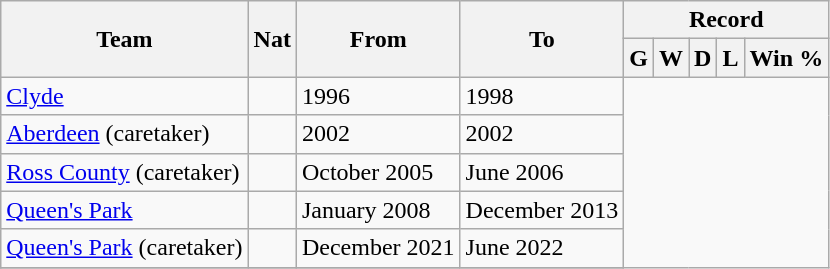<table class="wikitable" style="text-align: center">
<tr>
<th rowspan="2">Team</th>
<th rowspan="2">Nat</th>
<th rowspan="2">From</th>
<th rowspan="2">To</th>
<th colspan="5">Record</th>
</tr>
<tr>
<th>G</th>
<th>W</th>
<th>D</th>
<th>L</th>
<th>Win %</th>
</tr>
<tr>
<td align=left><a href='#'>Clyde</a></td>
<td></td>
<td align=left>1996</td>
<td align=left>1998<br></td>
</tr>
<tr>
<td align=left><a href='#'>Aberdeen</a> (caretaker)</td>
<td></td>
<td align=left>2002</td>
<td align=left>2002<br></td>
</tr>
<tr>
<td align=left><a href='#'>Ross County</a> (caretaker)</td>
<td></td>
<td align=left>October 2005</td>
<td align=left>June 2006<br></td>
</tr>
<tr>
<td align=left><a href='#'>Queen's Park</a></td>
<td></td>
<td align=left>January 2008</td>
<td align=left>December 2013<br></td>
</tr>
<tr>
<td align=left><a href='#'>Queen's Park</a> (caretaker)</td>
<td></td>
<td align=left>December 2021</td>
<td align=left>June 2022<br></td>
</tr>
<tr>
</tr>
</table>
